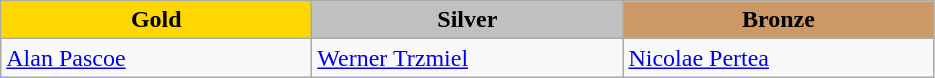<table class="wikitable" style="text-align:left">
<tr align="center">
<td width=200 bgcolor=gold><strong>Gold</strong></td>
<td width=200 bgcolor=silver><strong>Silver</strong></td>
<td width=200 bgcolor=CC9966><strong>Bronze</strong></td>
</tr>
<tr>
<td><a href='#'>Alan Pascoe</a><br><em></em></td>
<td><a href='#'>Werner Trzmiel</a><br><em></em></td>
<td><a href='#'>Nicolae Pertea</a><br><em></em></td>
</tr>
</table>
